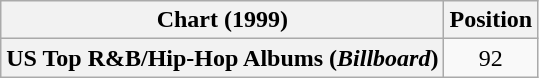<table class="wikitable plainrowheaders" style="text-align:center">
<tr>
<th scope="col">Chart (1999)</th>
<th scope="col">Position</th>
</tr>
<tr>
<th scope="row">US Top R&B/Hip-Hop Albums (<em>Billboard</em>)</th>
<td>92</td>
</tr>
</table>
